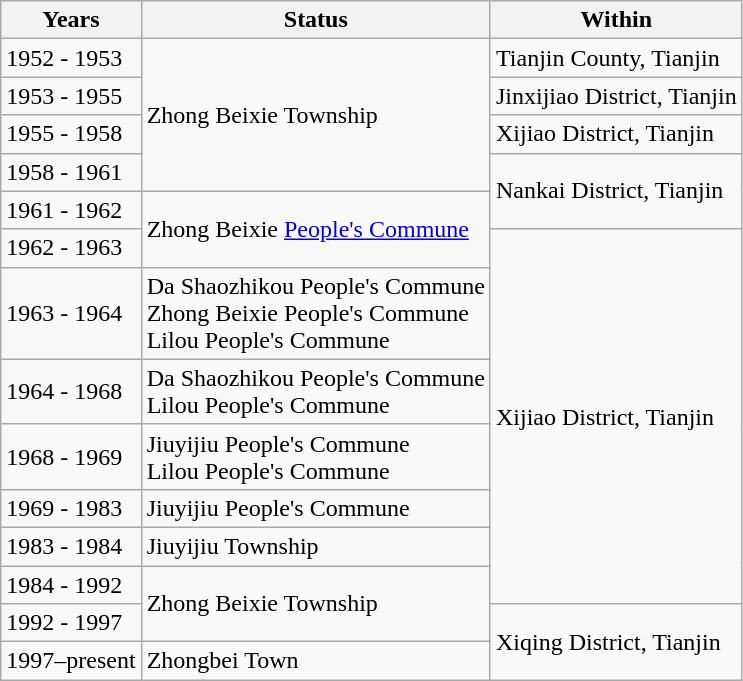<table class="wikitable">
<tr>
<th>Years</th>
<th>Status</th>
<th>Within</th>
</tr>
<tr>
<td>1952 - 1953</td>
<td rowspan="4">Zhong Beixie Township</td>
<td>Tianjin County, Tianjin</td>
</tr>
<tr>
<td>1953 - 1955</td>
<td>Jinxijiao District, Tianjin</td>
</tr>
<tr>
<td>1955 - 1958</td>
<td>Xijiao District, Tianjin</td>
</tr>
<tr>
<td>1958 - 1961</td>
<td rowspan="2">Nankai District, Tianjin</td>
</tr>
<tr>
<td>1961 - 1962</td>
<td rowspan="2">Zhong Beixie <a href='#'>People's Commune</a></td>
</tr>
<tr>
<td>1962 - 1963</td>
<td rowspan="7">Xijiao District, Tianjin</td>
</tr>
<tr>
<td>1963 - 1964</td>
<td>Da Shaozhikou People's Commune<br>Zhong Beixie People's Commune<br>Lilou People's Commune</td>
</tr>
<tr>
<td>1964 - 1968</td>
<td>Da Shaozhikou People's Commune<br>Lilou People's Commune</td>
</tr>
<tr>
<td>1968 - 1969</td>
<td>Jiuyijiu People's Commune<br>Lilou People's Commune</td>
</tr>
<tr>
<td>1969 - 1983</td>
<td>Jiuyijiu People's Commune</td>
</tr>
<tr>
<td>1983 - 1984</td>
<td>Jiuyijiu Township</td>
</tr>
<tr>
<td>1984 - 1992</td>
<td rowspan="2">Zhong Beixie Township</td>
</tr>
<tr>
<td>1992 - 1997</td>
<td rowspan="2">Xiqing District, Tianjin</td>
</tr>
<tr>
<td>1997–present</td>
<td>Zhongbei Town</td>
</tr>
</table>
